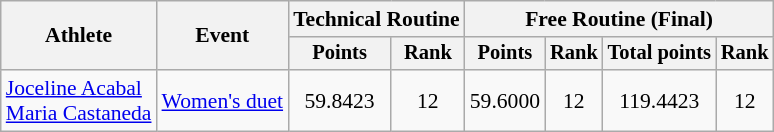<table class=wikitable style="font-size:90%">
<tr>
<th rowspan="2">Athlete</th>
<th rowspan="2">Event</th>
<th colspan="2">Technical Routine</th>
<th colspan="4">Free Routine (Final)</th>
</tr>
<tr style="font-size:95%">
<th>Points</th>
<th>Rank</th>
<th>Points</th>
<th>Rank</th>
<th>Total points</th>
<th>Rank</th>
</tr>
<tr align=center>
<td align=left><a href='#'>Joceline Acabal</a><br><a href='#'>Maria Castaneda</a></td>
<td align=left><a href='#'>Women's duet</a></td>
<td>59.8423</td>
<td>12</td>
<td>59.6000</td>
<td>12</td>
<td>119.4423</td>
<td>12</td>
</tr>
</table>
